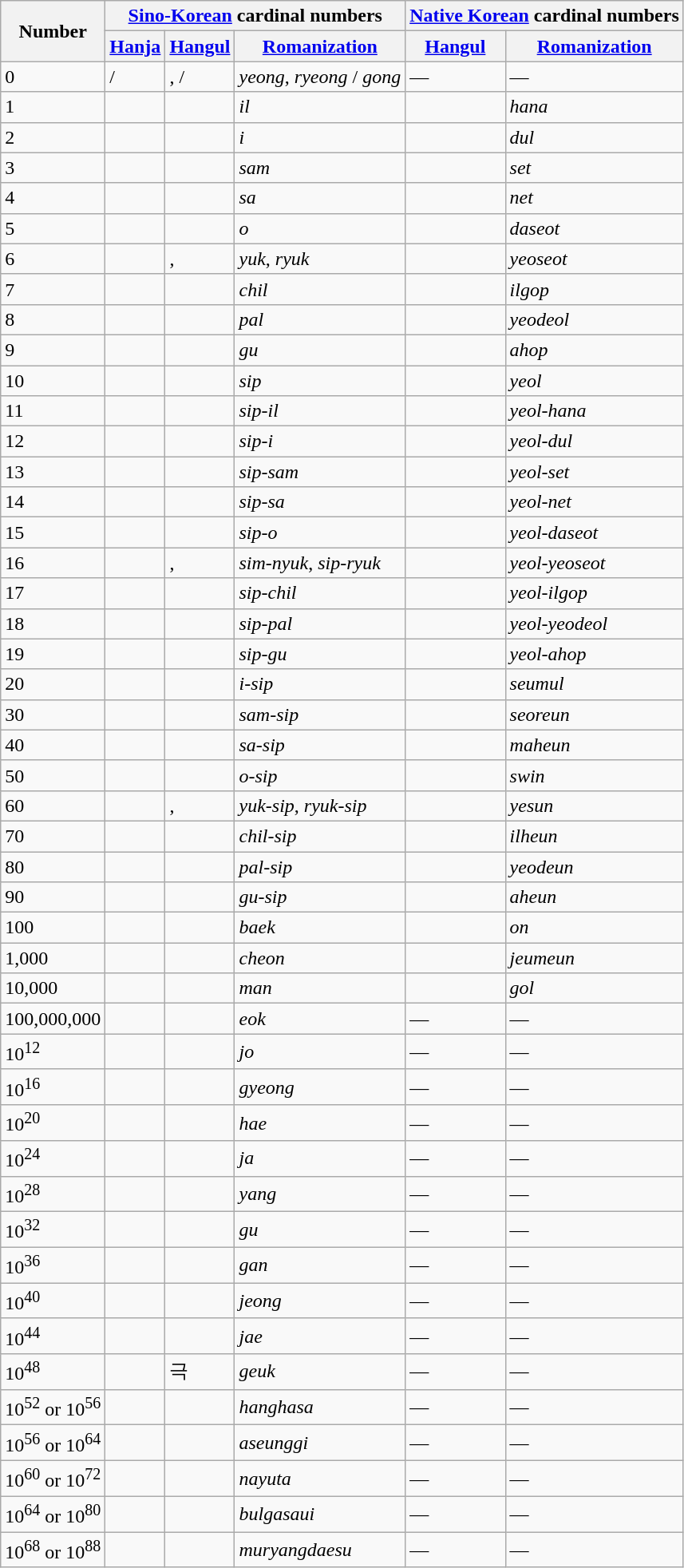<table class="wikitable" >
<tr>
<th rowspan="2">Number</th>
<th colspan="3"><a href='#'>Sino-Korean</a> cardinal numbers</th>
<th colspan="4"><a href='#'>Native Korean</a> cardinal numbers</th>
</tr>
<tr>
<th><a href='#'>Hanja</a></th>
<th><a href='#'>Hangul</a></th>
<th><a href='#'>Romanization</a></th>
<th><a href='#'>Hangul</a></th>
<th><a href='#'>Romanization</a></th>
</tr>
<tr>
<td>0</td>
<td>/</td>
<td>,  / </td>
<td><em>yeong</em>, <em>ryeong</em> / <em>gong</em></td>
<td>—</td>
<td>—</td>
</tr>
<tr>
<td>1</td>
<td></td>
<td></td>
<td><em>il</em></td>
<td></td>
<td><em>hana</em></td>
</tr>
<tr>
<td>2</td>
<td></td>
<td></td>
<td><em>i</em></td>
<td></td>
<td><em>dul</em></td>
</tr>
<tr>
<td>3</td>
<td></td>
<td></td>
<td><em>sam</em></td>
<td></td>
<td><em>set</em></td>
</tr>
<tr>
<td>4</td>
<td></td>
<td></td>
<td><em>sa</em></td>
<td></td>
<td><em>net</em></td>
</tr>
<tr>
<td>5</td>
<td></td>
<td></td>
<td><em>o</em></td>
<td></td>
<td><em>daseot</em></td>
</tr>
<tr>
<td>6</td>
<td></td>
<td>, </td>
<td><em>yuk</em>, <em>ryuk</em></td>
<td></td>
<td><em>yeoseot</em></td>
</tr>
<tr>
<td>7</td>
<td></td>
<td></td>
<td><em>chil</em></td>
<td></td>
<td><em>ilgop</em></td>
</tr>
<tr>
<td>8</td>
<td></td>
<td></td>
<td><em>pal</em></td>
<td></td>
<td><em>yeodeol</em></td>
</tr>
<tr>
<td>9</td>
<td></td>
<td></td>
<td><em>gu</em></td>
<td></td>
<td><em>ahop</em></td>
</tr>
<tr>
<td>10</td>
<td></td>
<td></td>
<td><em>sip</em></td>
<td></td>
<td><em>yeol</em></td>
</tr>
<tr>
<td>11</td>
<td></td>
<td></td>
<td><em>sip-il</em></td>
<td></td>
<td><em>yeol-hana</em></td>
</tr>
<tr>
<td>12</td>
<td></td>
<td></td>
<td><em>sip-i</em></td>
<td></td>
<td><em>yeol-dul</em></td>
</tr>
<tr>
<td>13</td>
<td></td>
<td></td>
<td><em>sip-sam</em></td>
<td></td>
<td><em>yeol-set</em></td>
</tr>
<tr>
<td>14</td>
<td></td>
<td></td>
<td><em>sip-sa</em></td>
<td></td>
<td><em>yeol-net</em></td>
</tr>
<tr>
<td>15</td>
<td></td>
<td></td>
<td><em>sip-o</em></td>
<td></td>
<td><em>yeol-daseot</em></td>
</tr>
<tr>
<td>16</td>
<td></td>
<td>, </td>
<td><em>sim-nyuk</em>, <em>sip-ryuk</em> </td>
<td></td>
<td><em>yeol-yeoseot</em></td>
</tr>
<tr>
<td>17</td>
<td></td>
<td></td>
<td><em>sip-chil</em></td>
<td></td>
<td><em>yeol-ilgop</em></td>
</tr>
<tr>
<td>18</td>
<td></td>
<td></td>
<td><em>sip-pal</em></td>
<td></td>
<td><em>yeol-yeodeol</em></td>
</tr>
<tr>
<td>19</td>
<td></td>
<td></td>
<td><em>sip-gu</em></td>
<td></td>
<td><em>yeol-ahop</em></td>
</tr>
<tr>
<td>20</td>
<td></td>
<td></td>
<td><em>i-sip</em></td>
<td></td>
<td><em>seumul</em></td>
</tr>
<tr>
<td>30</td>
<td></td>
<td></td>
<td><em>sam-sip</em></td>
<td></td>
<td><em>seoreun</em></td>
</tr>
<tr>
<td>40</td>
<td></td>
<td></td>
<td><em>sa-sip</em></td>
<td></td>
<td><em>maheun</em></td>
</tr>
<tr>
<td>50</td>
<td></td>
<td></td>
<td><em>o-sip</em></td>
<td></td>
<td><em>swin</em></td>
</tr>
<tr>
<td>60</td>
<td></td>
<td>, </td>
<td><em>yuk-sip</em>, <em>ryuk-sip</em></td>
<td></td>
<td><em>yesun</em></td>
</tr>
<tr>
<td>70</td>
<td></td>
<td></td>
<td><em>chil-sip</em></td>
<td></td>
<td><em>ilheun</em></td>
</tr>
<tr>
<td>80</td>
<td></td>
<td></td>
<td><em>pal-sip</em></td>
<td></td>
<td><em>yeodeun</em></td>
</tr>
<tr>
<td>90</td>
<td></td>
<td></td>
<td><em>gu-sip</em></td>
<td></td>
<td><em>aheun</em></td>
</tr>
<tr>
<td>100</td>
<td></td>
<td></td>
<td><em>baek</em></td>
<td></td>
<td><em>on</em></td>
</tr>
<tr>
<td>1,000</td>
<td></td>
<td></td>
<td><em>cheon</em></td>
<td></td>
<td><em>jeumeun</em></td>
</tr>
<tr>
<td>10,000</td>
<td></td>
<td></td>
<td><em>man</em></td>
<td></td>
<td><em>gol</em></td>
</tr>
<tr>
<td>100,000,000</td>
<td></td>
<td></td>
<td><em>eok</em></td>
<td>—</td>
<td>—</td>
</tr>
<tr>
<td>10<sup>12</sup></td>
<td></td>
<td></td>
<td><em>jo</em></td>
<td>—</td>
<td>—</td>
</tr>
<tr>
<td>10<sup>16</sup></td>
<td></td>
<td></td>
<td><em>gyeong</em></td>
<td>—</td>
<td>—</td>
</tr>
<tr>
<td>10<sup>20</sup></td>
<td></td>
<td></td>
<td><em>hae</em></td>
<td>—</td>
<td>—</td>
</tr>
<tr>
<td>10<sup>24</sup></td>
<td></td>
<td></td>
<td><em>ja</em></td>
<td>—</td>
<td>—</td>
</tr>
<tr>
<td>10<sup>28</sup></td>
<td></td>
<td></td>
<td><em>yang</em></td>
<td>—</td>
<td>—</td>
</tr>
<tr>
<td>10<sup>32</sup></td>
<td></td>
<td></td>
<td><em>gu</em></td>
<td>—</td>
<td>—</td>
</tr>
<tr>
<td>10<sup>36</sup></td>
<td></td>
<td></td>
<td><em>gan</em></td>
<td>—</td>
<td>—</td>
</tr>
<tr>
<td>10<sup>40</sup></td>
<td></td>
<td></td>
<td><em>jeong</em></td>
<td>—</td>
<td>—</td>
</tr>
<tr>
<td>10<sup>44</sup></td>
<td></td>
<td></td>
<td><em>jae</em></td>
<td>—</td>
<td>—</td>
</tr>
<tr>
<td>10<sup>48</sup></td>
<td></td>
<td>극</td>
<td><em>geuk</em></td>
<td>—</td>
<td>—</td>
</tr>
<tr>
<td>10<sup>52</sup> or 10<sup>56</sup></td>
<td></td>
<td></td>
<td><em>hanghasa</em></td>
<td>—</td>
<td>—</td>
</tr>
<tr>
<td>10<sup>56</sup> or 10<sup>64</sup></td>
<td></td>
<td></td>
<td><em>aseunggi</em></td>
<td>—</td>
<td>—</td>
</tr>
<tr>
<td>10<sup>60</sup> or 10<sup>72</sup></td>
<td></td>
<td></td>
<td><em>nayuta</em></td>
<td>—</td>
<td>—</td>
</tr>
<tr>
<td>10<sup>64</sup> or 10<sup>80</sup></td>
<td></td>
<td></td>
<td><em>bulgasaui</em></td>
<td>—</td>
<td>—</td>
</tr>
<tr>
<td>10<sup>68</sup> or 10<sup>88</sup></td>
<td></td>
<td></td>
<td><em>muryangdaesu</em></td>
<td>—</td>
<td>—</td>
</tr>
</table>
